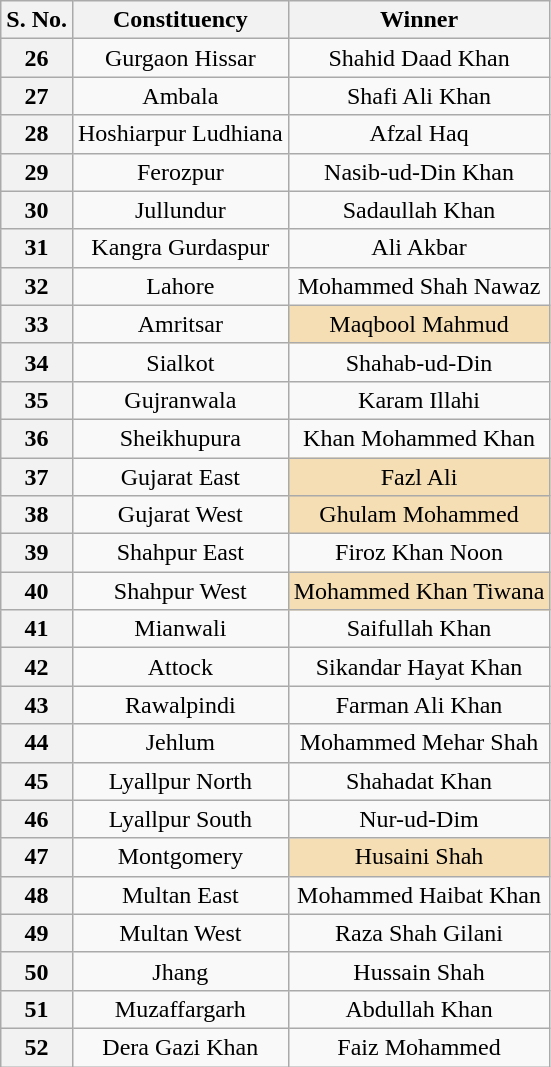<table class="wikitable" style="text-align:center">
<tr>
<th>S. No.</th>
<th>Constituency</th>
<th>Winner</th>
</tr>
<tr>
<th>26</th>
<td>Gurgaon Hissar</td>
<td>Shahid Daad Khan</td>
</tr>
<tr>
<th>27</th>
<td>Ambala</td>
<td>Shafi Ali Khan</td>
</tr>
<tr>
<th>28</th>
<td>Hoshiarpur Ludhiana</td>
<td>Afzal Haq</td>
</tr>
<tr>
<th>29</th>
<td>Ferozpur</td>
<td>Nasib-ud-Din Khan</td>
</tr>
<tr>
<th>30</th>
<td>Jullundur</td>
<td>Sadaullah Khan</td>
</tr>
<tr>
<th>31</th>
<td>Kangra Gurdaspur</td>
<td>Ali Akbar</td>
</tr>
<tr>
<th>32</th>
<td>Lahore</td>
<td>Mohammed Shah Nawaz</td>
</tr>
<tr>
<th>33</th>
<td>Amritsar</td>
<td bgcolor=wheat>Maqbool Mahmud</td>
</tr>
<tr>
<th>34</th>
<td>Sialkot</td>
<td>Shahab-ud-Din</td>
</tr>
<tr>
<th>35</th>
<td>Gujranwala</td>
<td>Karam Illahi</td>
</tr>
<tr>
<th>36</th>
<td>Sheikhupura</td>
<td>Khan Mohammed Khan</td>
</tr>
<tr>
<th>37</th>
<td>Gujarat East</td>
<td bgcolor=wheat>Fazl Ali</td>
</tr>
<tr>
<th>38</th>
<td>Gujarat West</td>
<td bgcolor=wheat>Ghulam Mohammed</td>
</tr>
<tr>
<th>39</th>
<td>Shahpur East</td>
<td>Firoz Khan Noon</td>
</tr>
<tr>
<th>40</th>
<td>Shahpur West</td>
<td bgcolor=wheat>Mohammed Khan Tiwana</td>
</tr>
<tr>
<th>41</th>
<td>Mianwali</td>
<td>Saifullah Khan</td>
</tr>
<tr>
<th>42</th>
<td>Attock</td>
<td>Sikandar Hayat Khan</td>
</tr>
<tr>
<th>43</th>
<td>Rawalpindi</td>
<td>Farman Ali Khan</td>
</tr>
<tr>
<th>44</th>
<td>Jehlum</td>
<td>Mohammed Mehar Shah</td>
</tr>
<tr>
<th>45</th>
<td>Lyallpur North</td>
<td>Shahadat Khan</td>
</tr>
<tr>
<th>46</th>
<td>Lyallpur South</td>
<td>Nur-ud-Dim</td>
</tr>
<tr>
<th>47</th>
<td>Montgomery</td>
<td bgcolor=wheat>Husaini Shah</td>
</tr>
<tr>
<th>48</th>
<td>Multan East</td>
<td>Mohammed Haibat Khan</td>
</tr>
<tr>
<th>49</th>
<td>Multan West</td>
<td>Raza Shah Gilani</td>
</tr>
<tr>
<th>50</th>
<td>Jhang</td>
<td>Hussain Shah</td>
</tr>
<tr>
<th>51</th>
<td>Muzaffargarh</td>
<td>Abdullah Khan</td>
</tr>
<tr>
<th>52</th>
<td>Dera Gazi Khan</td>
<td>Faiz Mohammed</td>
</tr>
</table>
